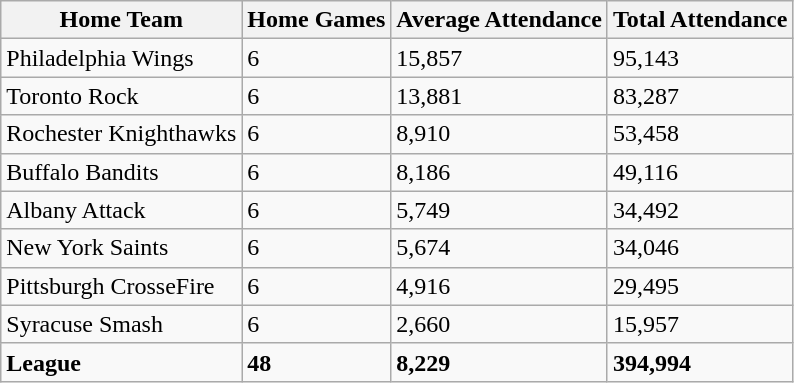<table class="wikitable sortable">
<tr>
<th>Home Team</th>
<th>Home Games</th>
<th>Average Attendance</th>
<th>Total Attendance</th>
</tr>
<tr>
<td>Philadelphia Wings</td>
<td>6</td>
<td>15,857</td>
<td>95,143</td>
</tr>
<tr>
<td>Toronto Rock</td>
<td>6</td>
<td>13,881</td>
<td>83,287</td>
</tr>
<tr>
<td>Rochester Knighthawks</td>
<td>6</td>
<td>8,910</td>
<td>53,458</td>
</tr>
<tr>
<td>Buffalo Bandits</td>
<td>6</td>
<td>8,186</td>
<td>49,116</td>
</tr>
<tr>
<td>Albany Attack</td>
<td>6</td>
<td>5,749</td>
<td>34,492</td>
</tr>
<tr>
<td>New York Saints</td>
<td>6</td>
<td>5,674</td>
<td>34,046</td>
</tr>
<tr>
<td>Pittsburgh CrosseFire</td>
<td>6</td>
<td>4,916</td>
<td>29,495</td>
</tr>
<tr>
<td>Syracuse Smash</td>
<td>6</td>
<td>2,660</td>
<td>15,957</td>
</tr>
<tr class="sortbottom">
<td><strong>League</strong></td>
<td><strong>48</strong></td>
<td><strong>8,229</strong></td>
<td><strong>394,994</strong></td>
</tr>
</table>
